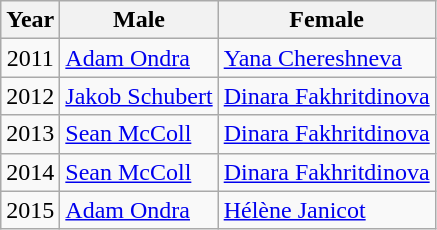<table class="wikitable">
<tr>
<th>Year</th>
<th>Male</th>
<th>Female</th>
</tr>
<tr>
<td align="center">2011</td>
<td> <a href='#'>Adam Ondra</a></td>
<td> <a href='#'>Yana Chereshneva</a></td>
</tr>
<tr>
<td align="center">2012</td>
<td> <a href='#'>Jakob Schubert</a></td>
<td> <a href='#'>Dinara Fakhritdinova</a></td>
</tr>
<tr>
<td align="center">2013</td>
<td> <a href='#'>Sean McColl</a></td>
<td> <a href='#'>Dinara Fakhritdinova</a></td>
</tr>
<tr>
<td align="center">2014</td>
<td> <a href='#'>Sean McColl</a></td>
<td> <a href='#'>Dinara Fakhritdinova</a></td>
</tr>
<tr>
<td align="center">2015</td>
<td> <a href='#'>Adam Ondra</a></td>
<td> <a href='#'>Hélène Janicot</a></td>
</tr>
</table>
